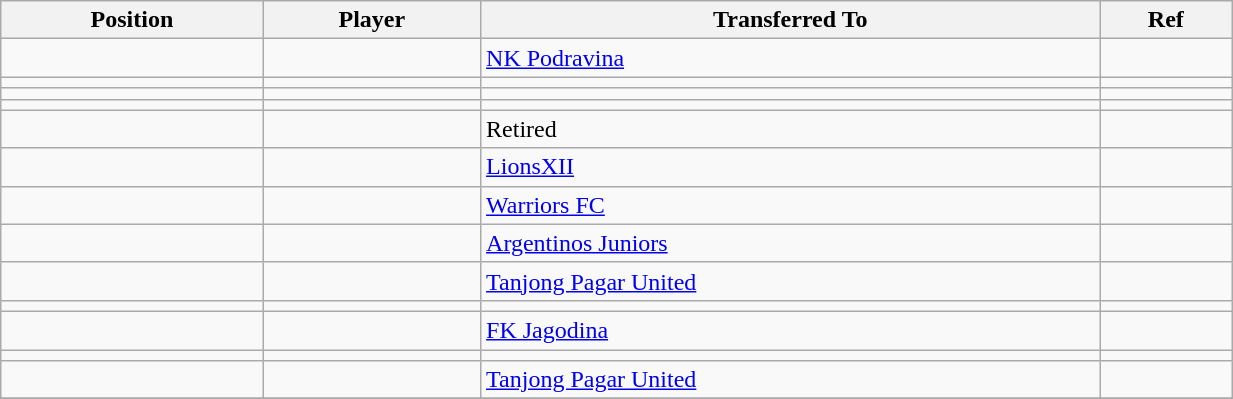<table class="wikitable sortable" style="width:65%; text-align:center; font-size:100%; text-align:left;">
<tr>
<th><strong>Position</strong></th>
<th><strong>Player</strong></th>
<th><strong>Transferred To</strong></th>
<th><strong>Ref</strong></th>
</tr>
<tr>
<td></td>
<td></td>
<td> <a href='#'>NK Podravina</a></td>
<td></td>
</tr>
<tr>
<td></td>
<td></td>
<td></td>
<td></td>
</tr>
<tr>
<td></td>
<td></td>
<td></td>
<td></td>
</tr>
<tr>
<td></td>
<td></td>
<td></td>
<td></td>
</tr>
<tr>
<td></td>
<td></td>
<td>Retired</td>
<td></td>
</tr>
<tr>
<td></td>
<td></td>
<td> <a href='#'>LionsXII</a></td>
<td></td>
</tr>
<tr>
<td></td>
<td></td>
<td> <a href='#'>Warriors FC</a></td>
<td></td>
</tr>
<tr>
<td></td>
<td></td>
<td> <a href='#'>Argentinos Juniors</a></td>
<td></td>
</tr>
<tr>
<td></td>
<td></td>
<td> <a href='#'>Tanjong Pagar United</a></td>
<td></td>
</tr>
<tr>
<td></td>
<td></td>
<td></td>
<td></td>
</tr>
<tr>
<td></td>
<td></td>
<td> <a href='#'>FK Jagodina</a></td>
<td></td>
</tr>
<tr>
<td></td>
<td></td>
<td></td>
<td></td>
</tr>
<tr>
<td></td>
<td></td>
<td> <a href='#'>Tanjong Pagar United</a></td>
<td></td>
</tr>
<tr>
</tr>
</table>
